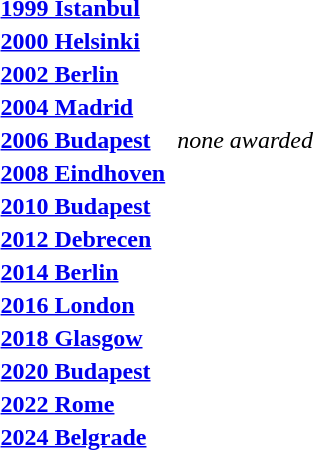<table>
<tr>
<th style="text-align:left;"><a href='#'>1999 Istanbul</a></th>
<td></td>
<td></td>
<td></td>
</tr>
<tr>
<th style="text-align:left;"><a href='#'>2000 Helsinki</a></th>
<td></td>
<td></td>
<td></td>
</tr>
<tr>
<th style="text-align:left;"><a href='#'>2002 Berlin</a></th>
<td></td>
<td></td>
<td></td>
</tr>
<tr>
<th style="text-align:left;"><a href='#'>2004 Madrid</a></th>
<td></td>
<td></td>
<td></td>
</tr>
<tr>
<th style="text-align:left;" rowspan=2><a href='#'>2006 Budapest</a></th>
<td></td>
<td rowspan=2><em>none awarded</em></td>
<td rowspan=2></td>
</tr>
<tr>
<td></td>
</tr>
<tr>
<th style="text-align:left;"><a href='#'>2008 Eindhoven</a></th>
<td></td>
<td></td>
<td></td>
</tr>
<tr>
<th style="text-align:left;"><a href='#'>2010 Budapest</a></th>
<td></td>
<td></td>
<td></td>
</tr>
<tr>
<th style="text-align:left;"><a href='#'>2012 Debrecen</a></th>
<td></td>
<td></td>
<td></td>
</tr>
<tr>
<th style="text-align:left;"><a href='#'>2014 Berlin</a></th>
<td></td>
<td></td>
<td></td>
</tr>
<tr>
<th style="text-align:left;"><a href='#'>2016 London</a></th>
<td></td>
<td></td>
<td></td>
</tr>
<tr>
<th style="text-align:left;"><a href='#'>2018 Glasgow</a></th>
<td></td>
<td></td>
<td></td>
</tr>
<tr>
<th style="text-align:left;"><a href='#'>2020 Budapest</a></th>
<td></td>
<td></td>
<td></td>
</tr>
<tr>
<th style="text-align:left;"><a href='#'>2022 Rome</a></th>
<td></td>
<td></td>
<td></td>
</tr>
<tr>
<th style="text-align:left;"><a href='#'>2024 Belgrade</a></th>
<td></td>
<td></td>
<td></td>
</tr>
</table>
